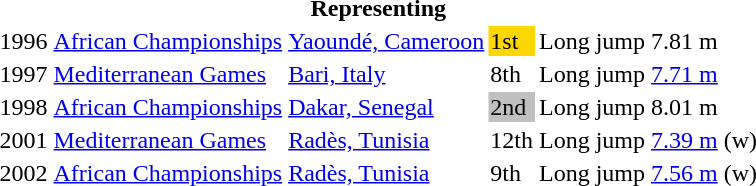<table>
<tr>
<th colspan="6">Representing </th>
</tr>
<tr>
<td>1996</td>
<td><a href='#'>African Championships</a></td>
<td><a href='#'>Yaoundé, Cameroon</a></td>
<td bgcolor=gold>1st</td>
<td>Long jump</td>
<td>7.81 m</td>
</tr>
<tr>
<td>1997</td>
<td><a href='#'>Mediterranean Games</a></td>
<td><a href='#'>Bari, Italy</a></td>
<td>8th</td>
<td>Long jump</td>
<td><a href='#'>7.71 m</a></td>
</tr>
<tr>
<td>1998</td>
<td><a href='#'>African Championships</a></td>
<td><a href='#'>Dakar, Senegal</a></td>
<td bgcolor=silver>2nd</td>
<td>Long jump</td>
<td>8.01 m</td>
</tr>
<tr>
<td>2001</td>
<td><a href='#'>Mediterranean Games</a></td>
<td><a href='#'>Radès, Tunisia</a></td>
<td>12th</td>
<td>Long jump</td>
<td><a href='#'>7.39 m</a> (w)</td>
</tr>
<tr>
<td>2002</td>
<td><a href='#'>African Championships</a></td>
<td><a href='#'>Radès, Tunisia</a></td>
<td>9th</td>
<td>Long jump</td>
<td><a href='#'>7.56 m</a> (w)</td>
</tr>
</table>
